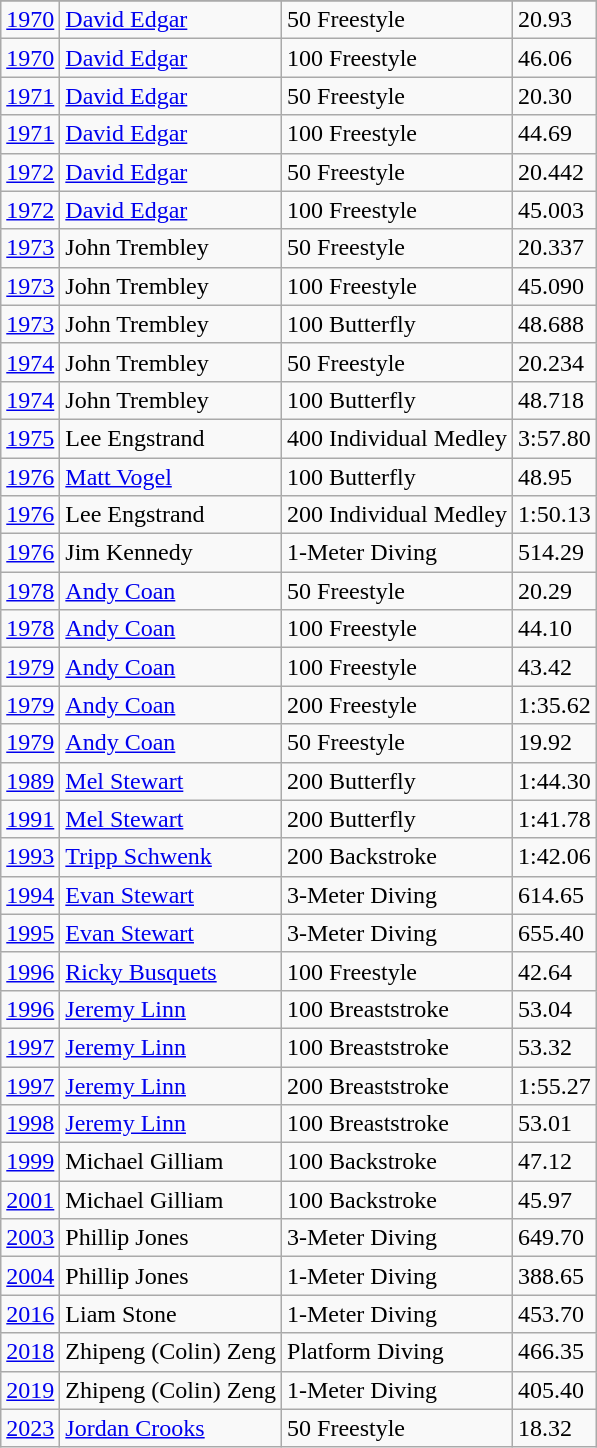<table class="wikitable">
<tr>
</tr>
<tr>
<td><a href='#'>1970</a></td>
<td><a href='#'>David Edgar</a></td>
<td>50 Freestyle</td>
<td>20.93</td>
</tr>
<tr>
<td><a href='#'>1970</a></td>
<td><a href='#'>David Edgar</a></td>
<td>100 Freestyle</td>
<td>46.06</td>
</tr>
<tr>
<td><a href='#'>1971</a></td>
<td><a href='#'>David Edgar</a></td>
<td>50 Freestyle</td>
<td>20.30</td>
</tr>
<tr>
<td><a href='#'>1971</a></td>
<td><a href='#'>David Edgar</a></td>
<td>100 Freestyle</td>
<td>44.69</td>
</tr>
<tr>
<td><a href='#'>1972</a></td>
<td><a href='#'>David Edgar</a></td>
<td>50 Freestyle</td>
<td>20.442</td>
</tr>
<tr>
<td><a href='#'>1972</a></td>
<td><a href='#'>David Edgar</a></td>
<td>100 Freestyle</td>
<td>45.003</td>
</tr>
<tr>
<td><a href='#'>1973</a></td>
<td>John Trembley</td>
<td>50 Freestyle</td>
<td>20.337</td>
</tr>
<tr>
<td><a href='#'>1973</a></td>
<td>John Trembley</td>
<td>100 Freestyle</td>
<td>45.090</td>
</tr>
<tr>
<td><a href='#'>1973</a></td>
<td>John Trembley</td>
<td>100 Butterfly</td>
<td>48.688</td>
</tr>
<tr>
<td><a href='#'>1974</a></td>
<td>John Trembley</td>
<td>50 Freestyle</td>
<td>20.234</td>
</tr>
<tr>
<td><a href='#'>1974</a></td>
<td>John Trembley</td>
<td>100 Butterfly</td>
<td>48.718</td>
</tr>
<tr>
<td><a href='#'>1975</a></td>
<td>Lee Engstrand</td>
<td>400 Individual Medley</td>
<td>3:57.80</td>
</tr>
<tr>
<td><a href='#'>1976</a></td>
<td><a href='#'>Matt Vogel</a></td>
<td>100 Butterfly</td>
<td>48.95</td>
</tr>
<tr>
<td><a href='#'>1976</a></td>
<td>Lee Engstrand</td>
<td>200 Individual Medley</td>
<td>1:50.13</td>
</tr>
<tr>
<td><a href='#'>1976</a></td>
<td>Jim Kennedy</td>
<td>1-Meter Diving</td>
<td>514.29</td>
</tr>
<tr>
<td><a href='#'>1978</a></td>
<td><a href='#'>Andy Coan</a></td>
<td>50 Freestyle</td>
<td>20.29</td>
</tr>
<tr>
<td><a href='#'>1978</a></td>
<td><a href='#'>Andy Coan</a></td>
<td>100 Freestyle</td>
<td>44.10</td>
</tr>
<tr>
<td><a href='#'>1979</a></td>
<td><a href='#'>Andy Coan</a></td>
<td>100 Freestyle</td>
<td>43.42</td>
</tr>
<tr>
<td><a href='#'>1979</a></td>
<td><a href='#'>Andy Coan</a></td>
<td>200 Freestyle</td>
<td>1:35.62</td>
</tr>
<tr>
<td><a href='#'>1979</a></td>
<td><a href='#'>Andy Coan</a></td>
<td>50 Freestyle</td>
<td>19.92</td>
</tr>
<tr>
<td><a href='#'>1989</a></td>
<td><a href='#'>Mel Stewart</a></td>
<td>200 Butterfly</td>
<td>1:44.30</td>
</tr>
<tr>
<td><a href='#'>1991</a></td>
<td><a href='#'>Mel Stewart</a></td>
<td>200 Butterfly</td>
<td>1:41.78</td>
</tr>
<tr>
<td><a href='#'>1993</a></td>
<td><a href='#'>Tripp Schwenk</a></td>
<td>200 Backstroke</td>
<td>1:42.06</td>
</tr>
<tr>
<td><a href='#'>1994</a></td>
<td><a href='#'>Evan Stewart</a></td>
<td>3-Meter Diving</td>
<td>614.65</td>
</tr>
<tr>
<td><a href='#'>1995</a></td>
<td><a href='#'>Evan Stewart</a></td>
<td>3-Meter Diving</td>
<td>655.40</td>
</tr>
<tr>
<td><a href='#'>1996</a></td>
<td><a href='#'>Ricky Busquets</a></td>
<td>100 Freestyle</td>
<td>42.64</td>
</tr>
<tr>
<td><a href='#'>1996</a></td>
<td><a href='#'>Jeremy Linn</a></td>
<td>100 Breaststroke</td>
<td>53.04</td>
</tr>
<tr>
<td><a href='#'>1997</a></td>
<td><a href='#'>Jeremy Linn</a></td>
<td>100 Breaststroke</td>
<td>53.32</td>
</tr>
<tr>
<td><a href='#'>1997</a></td>
<td><a href='#'>Jeremy Linn</a></td>
<td>200 Breaststroke</td>
<td>1:55.27</td>
</tr>
<tr>
<td><a href='#'>1998</a></td>
<td><a href='#'>Jeremy Linn</a></td>
<td>100 Breaststroke</td>
<td>53.01</td>
</tr>
<tr>
<td><a href='#'>1999</a></td>
<td>Michael Gilliam</td>
<td>100 Backstroke</td>
<td>47.12</td>
</tr>
<tr>
<td><a href='#'>2001</a></td>
<td>Michael Gilliam</td>
<td>100 Backstroke</td>
<td>45.97</td>
</tr>
<tr>
<td><a href='#'>2003</a></td>
<td>Phillip Jones</td>
<td>3-Meter Diving</td>
<td>649.70</td>
</tr>
<tr>
<td><a href='#'>2004</a></td>
<td>Phillip Jones</td>
<td>1-Meter Diving</td>
<td>388.65</td>
</tr>
<tr>
<td><a href='#'>2016</a></td>
<td>Liam Stone</td>
<td>1-Meter Diving</td>
<td>453.70</td>
</tr>
<tr>
<td><a href='#'>2018</a></td>
<td>Zhipeng (Colin) Zeng</td>
<td>Platform Diving</td>
<td>466.35</td>
</tr>
<tr>
<td><a href='#'>2019</a></td>
<td>Zhipeng (Colin) Zeng</td>
<td>1-Meter Diving</td>
<td>405.40</td>
</tr>
<tr>
<td><a href='#'>2023</a></td>
<td><a href='#'>Jordan Crooks</a></td>
<td>50 Freestyle</td>
<td>18.32</td>
</tr>
</table>
